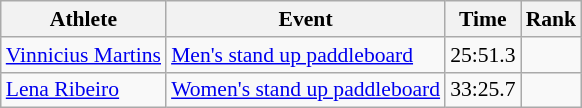<table class=wikitable style=font-size:90%;text-align:center>
<tr>
<th>Athlete</th>
<th>Event</th>
<th>Time</th>
<th>Rank</th>
</tr>
<tr>
<td align=left><a href='#'>Vinnicius Martins</a></td>
<td align=left><a href='#'>Men's stand up paddleboard</a></td>
<td>25:51.3</td>
<td></td>
</tr>
<tr>
<td align=left><a href='#'>Lena Ribeiro</a></td>
<td align=left><a href='#'>Women's stand up paddleboard</a></td>
<td>33:25.7</td>
<td></td>
</tr>
</table>
